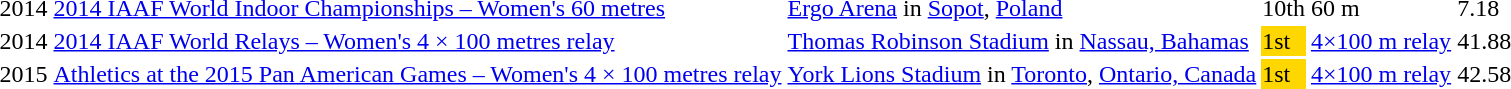<table>
<tr>
<td>2014</td>
<td><a href='#'>2014 IAAF World Indoor Championships – Women's 60 metres</a></td>
<td><a href='#'>Ergo Arena</a> in <a href='#'>Sopot</a>, <a href='#'>Poland</a></td>
<td>10th</td>
<td>60 m</td>
<td>7.18</td>
</tr>
<tr>
<td>2014</td>
<td><a href='#'>2014 IAAF World Relays – Women's 4 × 100 metres relay</a></td>
<td><a href='#'>Thomas Robinson Stadium</a> in <a href='#'>Nassau, Bahamas</a></td>
<td bgcolor=gold>1st</td>
<td><a href='#'>4×100 m relay</a></td>
<td>41.88</td>
</tr>
<tr>
<td>2015</td>
<td><a href='#'>Athletics at the 2015 Pan American Games – Women's 4 × 100 metres relay</a></td>
<td><a href='#'>York Lions Stadium</a> in <a href='#'>Toronto</a>, <a href='#'>Ontario, Canada</a></td>
<td bgcolor=gold>1st</td>
<td><a href='#'>4×100 m relay</a></td>
<td>42.58</td>
</tr>
</table>
